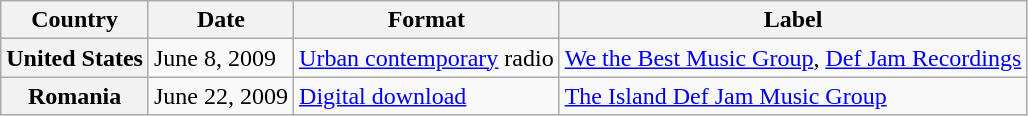<table class="wikitable plainrowheaders">
<tr>
<th scope="col">Country</th>
<th scope="col">Date</th>
<th scope="col">Format</th>
<th scope="col">Label</th>
</tr>
<tr>
<th scope="row">United States</th>
<td>June 8, 2009</td>
<td><a href='#'>Urban contemporary</a> radio</td>
<td><a href='#'>We the Best Music Group</a>, <a href='#'>Def Jam Recordings</a></td>
</tr>
<tr>
<th scope="row">Romania</th>
<td>June 22, 2009</td>
<td><a href='#'>Digital download</a></td>
<td><a href='#'>The Island Def Jam Music Group</a></td>
</tr>
</table>
